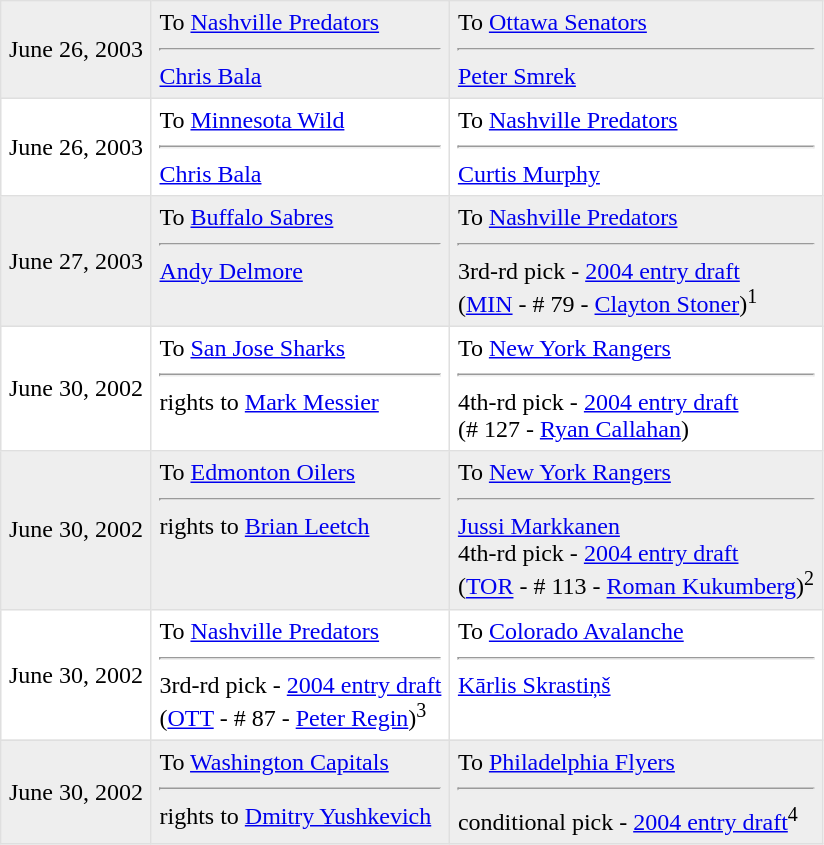<table border=1 style="border-collapse:collapse" bordercolor="#DFDFDF"  cellpadding="5">
<tr bgcolor="#eeeeee">
<td>June 26, 2003</td>
<td valign="top">To <a href='#'>Nashville Predators</a><hr><a href='#'>Chris Bala</a></td>
<td valign="top">To <a href='#'>Ottawa Senators</a><hr><a href='#'>Peter Smrek</a></td>
</tr>
<tr>
<td>June 26, 2003</td>
<td valign="top">To <a href='#'>Minnesota Wild</a><hr><a href='#'>Chris Bala</a></td>
<td valign="top">To <a href='#'>Nashville Predators</a><hr><a href='#'>Curtis Murphy</a></td>
</tr>
<tr bgcolor="#eeeeee">
<td>June 27, 2003</td>
<td valign="top">To <a href='#'>Buffalo Sabres</a><hr><a href='#'>Andy Delmore</a></td>
<td valign="top">To <a href='#'>Nashville Predators</a><hr>3rd-rd pick - <a href='#'>2004 entry draft</a><br>(<a href='#'>MIN</a> - # 79 - <a href='#'>Clayton Stoner</a>)<sup>1</sup></td>
</tr>
<tr>
<td>June 30, 2002</td>
<td valign="top">To <a href='#'>San Jose Sharks</a><hr>rights to <a href='#'>Mark Messier</a></td>
<td valign="top">To <a href='#'>New York Rangers</a><hr>4th-rd pick - <a href='#'>2004 entry draft</a><br>(# 127 - <a href='#'>Ryan Callahan</a>)</td>
</tr>
<tr bgcolor="#eeeeee">
<td>June 30, 2002</td>
<td valign="top">To <a href='#'>Edmonton Oilers</a><hr>rights to <a href='#'>Brian Leetch</a></td>
<td valign="top">To <a href='#'>New York Rangers</a><hr><a href='#'>Jussi Markkanen</a><br>4th-rd pick - <a href='#'>2004 entry draft</a><br>(<a href='#'>TOR</a> - # 113 - <a href='#'>Roman Kukumberg</a>)<sup>2</sup></td>
</tr>
<tr>
<td>June 30, 2002</td>
<td valign="top">To <a href='#'>Nashville Predators</a><hr>3rd-rd pick - <a href='#'>2004 entry draft</a><br>(<a href='#'>OTT</a> - # 87 - <a href='#'>Peter Regin</a>)<sup>3</sup></td>
<td valign="top">To <a href='#'>Colorado Avalanche</a><hr><a href='#'>Kārlis Skrastiņš</a></td>
</tr>
<tr bgcolor="#eeeeee">
<td>June 30, 2002</td>
<td valign="top">To <a href='#'>Washington Capitals</a><hr>rights to <a href='#'>Dmitry Yushkevich</a></td>
<td valign="top">To <a href='#'>Philadelphia Flyers</a><hr>conditional pick - <a href='#'>2004 entry draft</a><sup>4</sup></td>
</tr>
</table>
